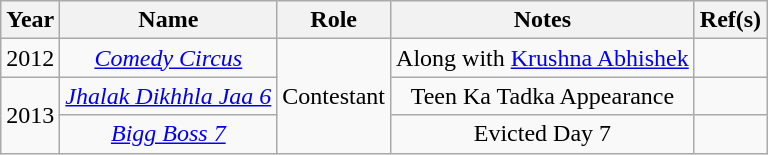<table class="wikitable" style="text-align:center;">
<tr>
<th>Year</th>
<th>Name</th>
<th>Role</th>
<th>Notes</th>
<th>Ref(s)</th>
</tr>
<tr>
<td>2012</td>
<td><em><a href='#'>Comedy Circus</a></em></td>
<td rowspan="3">Contestant</td>
<td>Along with <a href='#'>Krushna Abhishek</a></td>
<td></td>
</tr>
<tr>
<td rowspan="2">2013</td>
<td><em><a href='#'>Jhalak Dikhhla Jaa 6</a></em></td>
<td>Teen Ka Tadka Appearance</td>
<td style="text-align:center;"></td>
</tr>
<tr>
<td><em><a href='#'>Bigg Boss 7</a></em></td>
<td>Evicted Day 7</td>
<td style="text-align:center;"></td>
</tr>
</table>
